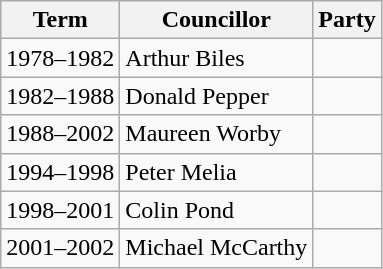<table class="wikitable">
<tr>
<th>Term</th>
<th>Councillor</th>
<th colspan=2>Party</th>
</tr>
<tr>
<td>1978–1982</td>
<td>Arthur Biles</td>
<td></td>
</tr>
<tr>
<td>1982–1988</td>
<td>Donald Pepper</td>
<td></td>
</tr>
<tr>
<td>1988–2002</td>
<td>Maureen Worby</td>
<td></td>
</tr>
<tr>
<td>1994–1998</td>
<td>Peter Melia</td>
<td></td>
</tr>
<tr>
<td>1998–2001</td>
<td>Colin Pond</td>
<td></td>
</tr>
<tr>
<td>2001–2002</td>
<td>Michael McCarthy</td>
<td></td>
</tr>
</table>
